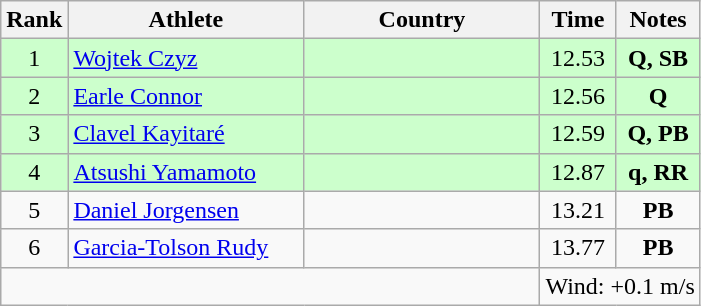<table class="wikitable sortable" style="text-align:center">
<tr>
<th>Rank</th>
<th style="width:150px">Athlete</th>
<th style="width:150px">Country</th>
<th>Time</th>
<th>Notes</th>
</tr>
<tr style="background:#cfc;">
<td>1</td>
<td style="text-align:left;"><a href='#'>Wojtek Czyz</a></td>
<td style="text-align:left;"></td>
<td>12.53</td>
<td><strong>Q, SB</strong></td>
</tr>
<tr style="background:#cfc;">
<td>2</td>
<td style="text-align:left;"><a href='#'>Earle Connor</a></td>
<td style="text-align:left;"></td>
<td>12.56</td>
<td><strong>Q</strong></td>
</tr>
<tr style="background:#cfc;">
<td>3</td>
<td style="text-align:left;"><a href='#'>Clavel Kayitaré</a></td>
<td style="text-align:left;"></td>
<td>12.59</td>
<td><strong>Q, PB</strong></td>
</tr>
<tr style="background:#cfc;">
<td>4</td>
<td style="text-align:left;"><a href='#'>Atsushi Yamamoto</a></td>
<td style="text-align:left;"></td>
<td>12.87</td>
<td><strong>q, RR</strong></td>
</tr>
<tr>
<td>5</td>
<td style="text-align:left;"><a href='#'>Daniel Jorgensen</a></td>
<td style="text-align:left;"></td>
<td>13.21</td>
<td><strong>PB</strong></td>
</tr>
<tr>
<td>6</td>
<td style="text-align:left;"><a href='#'>Garcia-Tolson Rudy</a></td>
<td style="text-align:left;"></td>
<td>13.77</td>
<td><strong>PB</strong></td>
</tr>
<tr class="sortbottom">
<td colspan="3"></td>
<td colspan="2">Wind: +0.1 m/s</td>
</tr>
</table>
